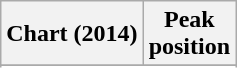<table class="wikitable plainrowheaders">
<tr>
<th scope="col">Chart (2014)</th>
<th scope="col">Peak<br>position</th>
</tr>
<tr>
</tr>
<tr>
</tr>
</table>
